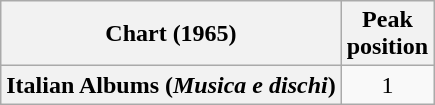<table class="wikitable plainrowheaders" style="text-align:center">
<tr>
<th scope="col">Chart (1965)</th>
<th scope="col">Peak<br>position</th>
</tr>
<tr>
<th scope="row">Italian Albums (<em>Musica e dischi</em>)</th>
<td>1</td>
</tr>
</table>
